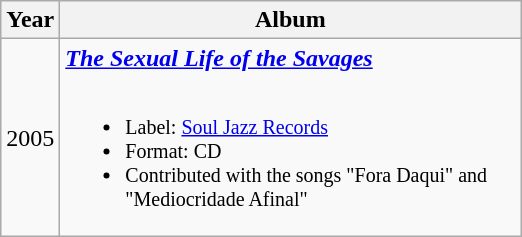<table class="wikitable">
<tr>
<th>Year</th>
<th style="width:300px;">Album</th>
</tr>
<tr>
<td>2005</td>
<td align=left><strong><em><a href='#'>The Sexual Life of the Savages</a></em></strong><small><div><br><ul><li>Label: <a href='#'>Soul Jazz Records</a></li><li>Format: CD</li><li>Contributed with the songs "Fora Daqui" and "Mediocridade Afinal"</li></ul></div></small></td>
</tr>
</table>
